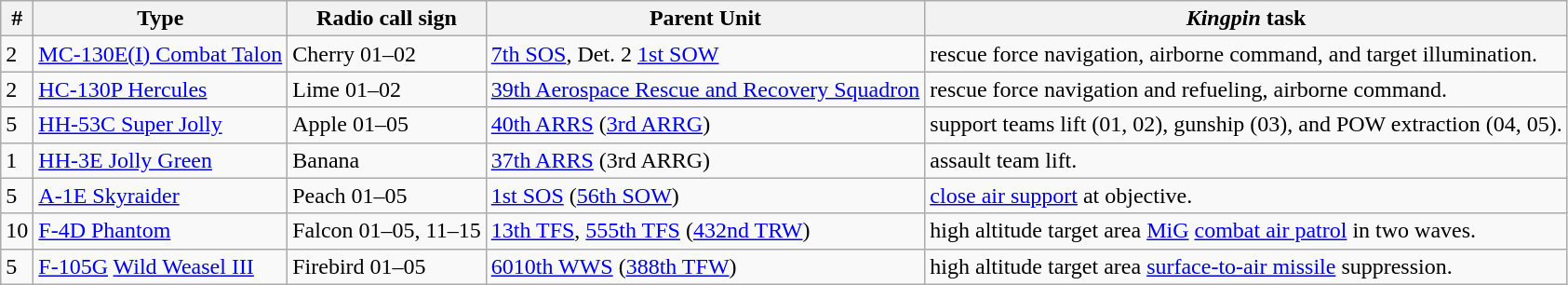<table class="wikitable">
<tr>
<th>#</th>
<th align=center>Type</th>
<th align=center>Radio call sign</th>
<th align=center>Parent Unit</th>
<th align=center><em>Kingpin</em> task</th>
</tr>
<tr>
<td>2</td>
<td><a href='#'>MC-130E(I) Combat Talon</a></td>
<td>Cherry 01–02</td>
<td><a href='#'>7th SOS</a>, Det. 2 <a href='#'>1st SOW</a></td>
<td>rescue force navigation, airborne command, and target illumination.</td>
</tr>
<tr>
<td>2</td>
<td><a href='#'>HC-130P Hercules</a></td>
<td>Lime 01–02</td>
<td><a href='#'>39th Aerospace Rescue and Recovery Squadron</a></td>
<td>rescue force navigation and refueling, airborne command.</td>
</tr>
<tr>
<td>5</td>
<td><a href='#'>HH-53C Super Jolly</a></td>
<td>Apple 01–05</td>
<td><a href='#'>40th ARRS</a> (<a href='#'>3rd ARRG</a>)</td>
<td>support teams lift (01, 02), gunship (03), and POW extraction (04, 05).</td>
</tr>
<tr>
<td>1</td>
<td><a href='#'>HH-3E Jolly Green</a></td>
<td>Banana</td>
<td><a href='#'>37th ARRS</a> (3rd ARRG)</td>
<td>assault team lift.</td>
</tr>
<tr>
<td>5</td>
<td><a href='#'>A-1E Skyraider</a></td>
<td>Peach 01–05</td>
<td><a href='#'>1st SOS</a> (<a href='#'>56th SOW</a>)</td>
<td><a href='#'>close air support</a> at objective.</td>
</tr>
<tr>
<td>10</td>
<td><a href='#'>F-4D Phantom</a></td>
<td>Falcon 01–05, 11–15</td>
<td><a href='#'>13th TFS</a>, <a href='#'>555th TFS</a> (<a href='#'>432nd TRW</a>)</td>
<td>high altitude target area <a href='#'>MiG</a> <a href='#'>combat air patrol</a> in two waves.</td>
</tr>
<tr>
<td>5</td>
<td><a href='#'>F-105G</a> <a href='#'>Wild Weasel III</a></td>
<td>Firebird 01–05</td>
<td><a href='#'>6010th WWS</a> (<a href='#'>388th TFW</a>)</td>
<td>high altitude target area <a href='#'>surface-to-air missile</a> suppression.</td>
</tr>
</table>
